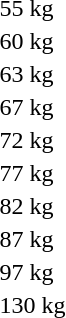<table>
<tr>
<td>55 kg<br></td>
<td></td>
<td></td>
<td></td>
</tr>
<tr>
<td rowspan=2>60 kg<br></td>
<td rowspan=2></td>
<td rowspan=2></td>
<td></td>
</tr>
<tr>
<td></td>
</tr>
<tr>
<td rowspan=2>63 kg<br></td>
<td rowspan=2></td>
<td rowspan=2></td>
<td></td>
</tr>
<tr>
<td></td>
</tr>
<tr>
<td rowspan=2>67 kg<br></td>
<td rowspan=2></td>
<td rowspan=2></td>
<td></td>
</tr>
<tr>
<td></td>
</tr>
<tr>
<td rowspan=2>72 kg<br></td>
<td rowspan=2></td>
<td rowspan=2></td>
<td></td>
</tr>
<tr>
<td></td>
</tr>
<tr>
<td rowspan=2>77 kg<br></td>
<td rowspan=2></td>
<td rowspan=2></td>
<td></td>
</tr>
<tr>
<td></td>
</tr>
<tr>
<td rowspan=2>82 kg<br></td>
<td rowspan=2></td>
<td rowspan=2></td>
<td></td>
</tr>
<tr>
<td></td>
</tr>
<tr>
<td rowspan=2>87 kg<br></td>
<td rowspan=2></td>
<td rowspan=2></td>
<td></td>
</tr>
<tr>
<td></td>
</tr>
<tr>
<td rowspan=2>97 kg<br></td>
<td rowspan=2></td>
<td rowspan=2></td>
<td></td>
</tr>
<tr>
<td></td>
</tr>
<tr>
<td rowspan=2>130 kg<br></td>
<td rowspan=2></td>
<td rowspan=2></td>
<td></td>
</tr>
<tr>
<td></td>
</tr>
</table>
